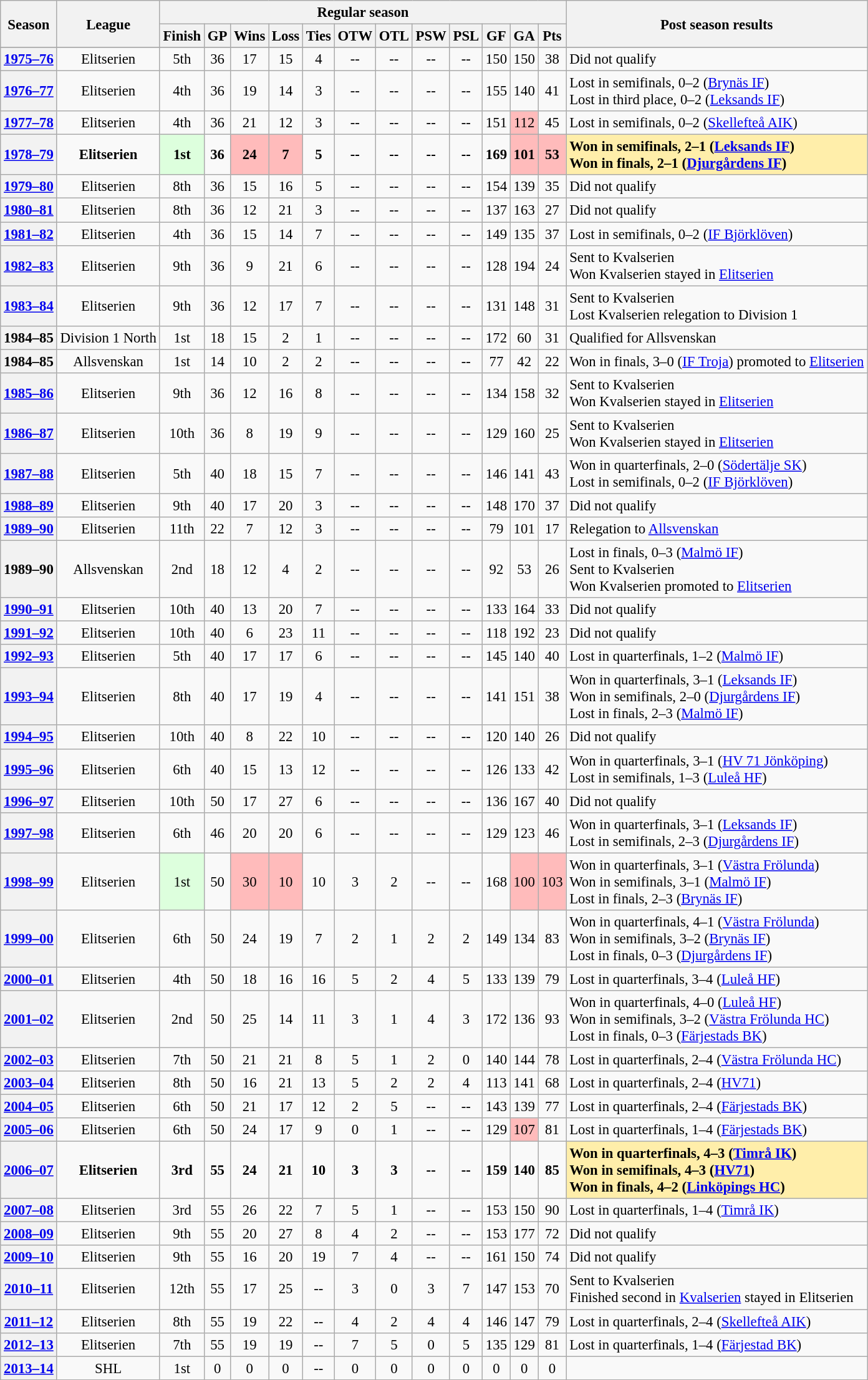<table class="wikitable" style="text-align: center; font-size: 95%">
<tr>
<th rowspan="2">Season</th>
<th rowspan="2">League</th>
<th colspan="12">Regular season</th>
<th rowspan="2">Post season results</th>
</tr>
<tr>
<th>Finish</th>
<th>GP</th>
<th>Wins</th>
<th>Loss</th>
<th>Ties</th>
<th>OTW</th>
<th>OTL</th>
<th>PSW</th>
<th>PSL</th>
<th>GF</th>
<th>GA</th>
<th>Pts</th>
</tr>
<tr>
</tr>
<tr>
<th><a href='#'>1975–76</a></th>
<td>Elitserien</td>
<td>5th</td>
<td>36</td>
<td>17</td>
<td>15</td>
<td>4</td>
<td>--</td>
<td>--</td>
<td>--</td>
<td>--</td>
<td>150</td>
<td>150</td>
<td>38</td>
<td align=left>Did not qualify</td>
</tr>
<tr>
<th><a href='#'>1976–77</a></th>
<td>Elitserien</td>
<td>4th</td>
<td>36</td>
<td>19</td>
<td>14</td>
<td>3</td>
<td>--</td>
<td>--</td>
<td>--</td>
<td>--</td>
<td>155</td>
<td>140</td>
<td>41</td>
<td align=left>Lost in semifinals, 0–2 (<a href='#'>Brynäs IF</a>)<br> Lost in third place, 0–2 (<a href='#'>Leksands IF</a>)</td>
</tr>
<tr>
<th><a href='#'>1977–78</a></th>
<td>Elitserien</td>
<td>4th</td>
<td>36</td>
<td>21</td>
<td>12</td>
<td>3</td>
<td>--</td>
<td>--</td>
<td>--</td>
<td>--</td>
<td>151</td>
<td style="background: #ffbbbb;">112</td>
<td>45</td>
<td align=left>Lost in semifinals, 0–2 (<a href='#'>Skellefteå AIK</a>)</td>
</tr>
<tr style="font-weight:bold">
<th><a href='#'>1978–79</a></th>
<td>Elitserien</td>
<td style="background: #ddffdd;">1st</td>
<td>36</td>
<td style="background: #ffbbbb;">24</td>
<td style="background: #ffbbbb;">7</td>
<td>5</td>
<td>--</td>
<td>--</td>
<td>--</td>
<td>--</td>
<td>169</td>
<td style="background: #ffbbbb;">101</td>
<td style="background: #ffbbbb;">53</td>
<td align=left style="background: #ffeeaa;">Won in semifinals, 2–1 (<a href='#'>Leksands IF</a>)<br> Won in finals, 2–1 (<a href='#'>Djurgårdens IF</a>)</td>
</tr>
<tr>
<th><a href='#'>1979–80</a></th>
<td>Elitserien</td>
<td>8th</td>
<td>36</td>
<td>15</td>
<td>16</td>
<td>5</td>
<td>--</td>
<td>--</td>
<td>--</td>
<td>--</td>
<td>154</td>
<td>139</td>
<td>35</td>
<td align=left>Did not qualify</td>
</tr>
<tr>
<th><a href='#'>1980–81</a></th>
<td>Elitserien</td>
<td>8th</td>
<td>36</td>
<td>12</td>
<td>21</td>
<td>3</td>
<td>--</td>
<td>--</td>
<td>--</td>
<td>--</td>
<td>137</td>
<td>163</td>
<td>27</td>
<td align=left>Did not qualify</td>
</tr>
<tr>
<th><a href='#'>1981–82</a></th>
<td>Elitserien</td>
<td>4th</td>
<td>36</td>
<td>15</td>
<td>14</td>
<td>7</td>
<td>--</td>
<td>--</td>
<td>--</td>
<td>--</td>
<td>149</td>
<td>135</td>
<td>37</td>
<td align=left>Lost in semifinals, 0–2 (<a href='#'>IF Björklöven</a>)</td>
</tr>
<tr>
<th><a href='#'>1982–83</a></th>
<td>Elitserien</td>
<td>9th</td>
<td>36</td>
<td>9</td>
<td>21</td>
<td>6</td>
<td>--</td>
<td>--</td>
<td>--</td>
<td>--</td>
<td>128</td>
<td>194</td>
<td>24</td>
<td align=left>Sent to Kvalserien<br> Won Kvalserien stayed in <a href='#'>Elitserien</a></td>
</tr>
<tr>
<th><a href='#'>1983–84</a></th>
<td>Elitserien</td>
<td>9th</td>
<td>36</td>
<td>12</td>
<td>17</td>
<td>7</td>
<td>--</td>
<td>--</td>
<td>--</td>
<td>--</td>
<td>131</td>
<td>148</td>
<td>31</td>
<td align=left>Sent to Kvalserien<br> Lost Kvalserien relegation to Division 1</td>
</tr>
<tr>
<th>1984–85</th>
<td>Division 1 North</td>
<td>1st</td>
<td>18</td>
<td>15</td>
<td>2</td>
<td>1</td>
<td>--</td>
<td>--</td>
<td>--</td>
<td>--</td>
<td>172</td>
<td>60</td>
<td>31</td>
<td align=left>Qualified for Allsvenskan</td>
</tr>
<tr>
<th>1984–85</th>
<td>Allsvenskan</td>
<td>1st</td>
<td>14</td>
<td>10</td>
<td>2</td>
<td>2</td>
<td>--</td>
<td>--</td>
<td>--</td>
<td>--</td>
<td>77</td>
<td>42</td>
<td>22</td>
<td align=left>Won in finals, 3–0 (<a href='#'>IF Troja</a>) promoted to <a href='#'>Elitserien</a></td>
</tr>
<tr>
<th><a href='#'>1985–86</a></th>
<td>Elitserien</td>
<td>9th</td>
<td>36</td>
<td>12</td>
<td>16</td>
<td>8</td>
<td>--</td>
<td>--</td>
<td>--</td>
<td>--</td>
<td>134</td>
<td>158</td>
<td>32</td>
<td align=left>Sent to Kvalserien<br> Won Kvalserien stayed in <a href='#'>Elitserien</a></td>
</tr>
<tr>
<th><a href='#'>1986–87</a></th>
<td>Elitserien</td>
<td>10th</td>
<td>36</td>
<td>8</td>
<td>19</td>
<td>9</td>
<td>--</td>
<td>--</td>
<td>--</td>
<td>--</td>
<td>129</td>
<td>160</td>
<td>25</td>
<td align=left>Sent to Kvalserien<br> Won Kvalserien stayed in <a href='#'>Elitserien</a></td>
</tr>
<tr>
<th><a href='#'>1987–88</a></th>
<td>Elitserien</td>
<td>5th</td>
<td>40</td>
<td>18</td>
<td>15</td>
<td>7</td>
<td>--</td>
<td>--</td>
<td>--</td>
<td>--</td>
<td>146</td>
<td>141</td>
<td>43</td>
<td align=left>Won in quarterfinals, 2–0 (<a href='#'>Södertälje SK</a>)<br> Lost in semifinals, 0–2 (<a href='#'>IF Björklöven</a>)</td>
</tr>
<tr>
<th><a href='#'>1988–89</a></th>
<td>Elitserien</td>
<td>9th</td>
<td>40</td>
<td>17</td>
<td>20</td>
<td>3</td>
<td>--</td>
<td>--</td>
<td>--</td>
<td>--</td>
<td>148</td>
<td>170</td>
<td>37</td>
<td align=left>Did not qualify</td>
</tr>
<tr>
<th><a href='#'>1989–90</a></th>
<td>Elitserien</td>
<td>11th</td>
<td>22</td>
<td>7</td>
<td>12</td>
<td>3</td>
<td>--</td>
<td>--</td>
<td>--</td>
<td>--</td>
<td>79</td>
<td>101</td>
<td>17</td>
<td align=left>Relegation to <a href='#'>Allsvenskan</a></td>
</tr>
<tr>
<th>1989–90</th>
<td>Allsvenskan</td>
<td>2nd</td>
<td>18</td>
<td>12</td>
<td>4</td>
<td>2</td>
<td>--</td>
<td>--</td>
<td>--</td>
<td>--</td>
<td>92</td>
<td>53</td>
<td>26</td>
<td align=left>Lost in finals,  0–3 (<a href='#'>Malmö IF</a>)<br> Sent to Kvalserien<br> Won Kvalserien promoted to <a href='#'>Elitserien</a></td>
</tr>
<tr>
<th><a href='#'>1990–91</a></th>
<td>Elitserien</td>
<td>10th</td>
<td>40</td>
<td>13</td>
<td>20</td>
<td>7</td>
<td>--</td>
<td>--</td>
<td>--</td>
<td>--</td>
<td>133</td>
<td>164</td>
<td>33</td>
<td align=left>Did not qualify</td>
</tr>
<tr>
<th><a href='#'>1991–92</a></th>
<td>Elitserien</td>
<td>10th</td>
<td>40</td>
<td>6</td>
<td>23</td>
<td>11</td>
<td>--</td>
<td>--</td>
<td>--</td>
<td>--</td>
<td>118</td>
<td>192</td>
<td>23</td>
<td align=left>Did not qualify</td>
</tr>
<tr>
<th><a href='#'>1992–93</a></th>
<td>Elitserien</td>
<td>5th</td>
<td>40</td>
<td>17</td>
<td>17</td>
<td>6</td>
<td>--</td>
<td>--</td>
<td>--</td>
<td>--</td>
<td>145</td>
<td>140</td>
<td>40</td>
<td align=left>Lost in quarterfinals, 1–2 (<a href='#'>Malmö IF</a>)</td>
</tr>
<tr>
<th><a href='#'>1993–94</a></th>
<td>Elitserien</td>
<td>8th</td>
<td>40</td>
<td>17</td>
<td>19</td>
<td>4</td>
<td>--</td>
<td>--</td>
<td>--</td>
<td>--</td>
<td>141</td>
<td>151</td>
<td>38</td>
<td align=left>Won in quarterfinals, 3–1 (<a href='#'>Leksands IF</a>)<br> Won in semifinals, 2–0 (<a href='#'>Djurgårdens IF</a>)<br> Lost in finals, 2–3 (<a href='#'>Malmö IF</a>)</td>
</tr>
<tr>
<th><a href='#'>1994–95</a></th>
<td>Elitserien</td>
<td>10th</td>
<td>40</td>
<td>8</td>
<td>22</td>
<td>10</td>
<td>--</td>
<td>--</td>
<td>--</td>
<td>--</td>
<td>120</td>
<td>140</td>
<td>26</td>
<td align=left>Did not qualify</td>
</tr>
<tr>
<th><a href='#'>1995–96</a></th>
<td>Elitserien</td>
<td>6th</td>
<td>40</td>
<td>15</td>
<td>13</td>
<td>12</td>
<td>--</td>
<td>--</td>
<td>--</td>
<td>--</td>
<td>126</td>
<td>133</td>
<td>42</td>
<td align=left>Won in quarterfinals, 3–1 (<a href='#'>HV 71 Jönköping</a>)<br> Lost in semifinals, 1–3 (<a href='#'>Luleå HF</a>)</td>
</tr>
<tr>
<th><a href='#'>1996–97</a></th>
<td>Elitserien</td>
<td>10th</td>
<td>50</td>
<td>17</td>
<td>27</td>
<td>6</td>
<td>--</td>
<td>--</td>
<td>--</td>
<td>--</td>
<td>136</td>
<td>167</td>
<td>40</td>
<td align=left>Did not qualify</td>
</tr>
<tr>
<th><a href='#'>1997–98</a></th>
<td>Elitserien</td>
<td>6th</td>
<td>46</td>
<td>20</td>
<td>20</td>
<td>6</td>
<td>--</td>
<td>--</td>
<td>--</td>
<td>--</td>
<td>129</td>
<td>123</td>
<td>46</td>
<td align=left>Won in quarterfinals, 3–1 (<a href='#'>Leksands IF</a>)<br> Lost in semifinals, 2–3 (<a href='#'>Djurgårdens IF</a>)</td>
</tr>
<tr>
<th><a href='#'>1998–99</a></th>
<td>Elitserien</td>
<td style="background: #ddffdd;">1st</td>
<td>50</td>
<td style="background: #ffbbbb;">30</td>
<td style="background: #ffbbbb;">10</td>
<td>10</td>
<td>3</td>
<td>2</td>
<td>--</td>
<td>--</td>
<td>168</td>
<td style="background: #ffbbbb;">100</td>
<td style="background: #ffbbbb;">103</td>
<td align=left>Won in quarterfinals, 3–1 (<a href='#'>Västra Frölunda</a>)<br> Won in semifinals, 3–1 (<a href='#'>Malmö IF</a>)<br> Lost in finals, 2–3 (<a href='#'>Brynäs IF</a>)</td>
</tr>
<tr>
<th><a href='#'>1999–00</a></th>
<td>Elitserien</td>
<td>6th</td>
<td>50</td>
<td>24</td>
<td>19</td>
<td>7</td>
<td>2</td>
<td>1</td>
<td>2</td>
<td>2</td>
<td>149</td>
<td>134</td>
<td>83</td>
<td align=left>Won in quarterfinals, 4–1 (<a href='#'>Västra Frölunda</a>)<br> Won in semifinals, 3–2 (<a href='#'>Brynäs IF</a>)<br> Lost in finals, 0–3 (<a href='#'>Djurgårdens IF</a>)</td>
</tr>
<tr>
<th><a href='#'>2000–01</a></th>
<td>Elitserien</td>
<td>4th</td>
<td>50</td>
<td>18</td>
<td>16</td>
<td>16</td>
<td>5</td>
<td>2</td>
<td>4</td>
<td>5</td>
<td>133</td>
<td>139</td>
<td>79</td>
<td align=left>Lost in quarterfinals, 3–4 (<a href='#'>Luleå HF</a>)</td>
</tr>
<tr>
<th><a href='#'>2001–02</a></th>
<td>Elitserien</td>
<td>2nd</td>
<td>50</td>
<td>25</td>
<td>14</td>
<td>11</td>
<td>3</td>
<td>1</td>
<td>4</td>
<td>3</td>
<td>172</td>
<td>136</td>
<td>93</td>
<td align=left>Won in quarterfinals, 4–0 (<a href='#'>Luleå HF</a>)<br> Won in semifinals, 3–2 (<a href='#'>Västra Frölunda HC</a>)<br> Lost in finals, 0–3 (<a href='#'>Färjestads BK</a>)</td>
</tr>
<tr>
<th><a href='#'>2002–03</a></th>
<td>Elitserien</td>
<td>7th</td>
<td>50</td>
<td>21</td>
<td>21</td>
<td>8</td>
<td>5</td>
<td>1</td>
<td>2</td>
<td>0</td>
<td>140</td>
<td>144</td>
<td>78</td>
<td align=left>Lost in quarterfinals, 2–4 (<a href='#'>Västra Frölunda HC</a>)</td>
</tr>
<tr>
<th><a href='#'>2003–04</a></th>
<td>Elitserien</td>
<td>8th</td>
<td>50</td>
<td>16</td>
<td>21</td>
<td>13</td>
<td>5</td>
<td>2</td>
<td>2</td>
<td>4</td>
<td>113</td>
<td>141</td>
<td>68</td>
<td align=left>Lost in quarterfinals, 2–4 (<a href='#'>HV71</a>)</td>
</tr>
<tr>
<th><a href='#'>2004–05</a></th>
<td>Elitserien</td>
<td>6th</td>
<td>50</td>
<td>21</td>
<td>17</td>
<td>12</td>
<td>2</td>
<td>5</td>
<td>--</td>
<td>--</td>
<td>143</td>
<td>139</td>
<td>77</td>
<td align=left>Lost in quarterfinals, 2–4 (<a href='#'>Färjestads BK</a>)</td>
</tr>
<tr>
<th><a href='#'>2005–06</a></th>
<td>Elitserien</td>
<td>6th</td>
<td>50</td>
<td>24</td>
<td>17</td>
<td>9</td>
<td>0</td>
<td>1</td>
<td>--</td>
<td>--</td>
<td>129</td>
<td style="background: #ffbbbb;">107</td>
<td>81</td>
<td align=left>Lost in quarterfinals, 1–4 (<a href='#'>Färjestads BK</a>)</td>
</tr>
<tr style="font-weight:bold">
<th><a href='#'>2006–07</a></th>
<td>Elitserien</td>
<td>3rd</td>
<td>55</td>
<td>24</td>
<td>21</td>
<td>10</td>
<td>3</td>
<td>3</td>
<td>--</td>
<td>--</td>
<td>159</td>
<td>140</td>
<td>85</td>
<td align=left style="background: #ffeeaa;">Won in quarterfinals, 4–3 (<a href='#'>Timrå IK</a>)<br> Won in semifinals, 4–3 (<a href='#'>HV71</a>)<br> Won in finals, 4–2 (<a href='#'>Linköpings HC</a>)</td>
</tr>
<tr>
<th><a href='#'>2007–08</a></th>
<td>Elitserien</td>
<td>3rd</td>
<td>55</td>
<td>26</td>
<td>22</td>
<td>7</td>
<td>5</td>
<td>1</td>
<td>--</td>
<td>--</td>
<td>153</td>
<td>150</td>
<td>90</td>
<td align=left>Lost in quarterfinals, 1–4 (<a href='#'>Timrå IK</a>)</td>
</tr>
<tr>
<th><a href='#'>2008–09</a></th>
<td>Elitserien</td>
<td>9th</td>
<td>55</td>
<td>20</td>
<td>27</td>
<td>8</td>
<td>4</td>
<td>2</td>
<td>--</td>
<td>--</td>
<td>153</td>
<td>177</td>
<td>72</td>
<td align=left>Did not qualify</td>
</tr>
<tr>
<th><a href='#'>2009–10</a></th>
<td>Elitserien</td>
<td>9th</td>
<td>55</td>
<td>16</td>
<td>20</td>
<td>19</td>
<td>7</td>
<td>4</td>
<td>--</td>
<td>--</td>
<td>161</td>
<td>150</td>
<td>74</td>
<td align=left>Did not qualify</td>
</tr>
<tr>
<th><a href='#'>2010–11</a></th>
<td>Elitserien</td>
<td>12th</td>
<td>55</td>
<td>17</td>
<td>25</td>
<td>--</td>
<td>3</td>
<td>0</td>
<td>3</td>
<td>7</td>
<td>147</td>
<td>153</td>
<td>70</td>
<td align=left>Sent to Kvalserien<br> Finished second in <a href='#'>Kvalserien</a> stayed in Elitserien</td>
</tr>
<tr>
<th><a href='#'>2011–12</a></th>
<td>Elitserien</td>
<td>8th</td>
<td>55</td>
<td>19</td>
<td>22</td>
<td>--</td>
<td>4</td>
<td>2</td>
<td>4</td>
<td>4</td>
<td>146</td>
<td>147</td>
<td>79</td>
<td align=left>Lost in quarterfinals, 2–4 (<a href='#'>Skellefteå AIK</a>)</td>
</tr>
<tr>
<th><a href='#'>2012–13</a></th>
<td>Elitserien</td>
<td>7th</td>
<td>55</td>
<td>19</td>
<td>19</td>
<td>--</td>
<td>7</td>
<td>5</td>
<td>0</td>
<td>5</td>
<td>135</td>
<td>129</td>
<td>81</td>
<td align=left>Lost in quarterfinals, 1–4 (<a href='#'>Färjestad BK</a>)</td>
</tr>
<tr>
<th><a href='#'>2013–14</a></th>
<td>SHL</td>
<td>1st</td>
<td>0</td>
<td>0</td>
<td>0</td>
<td>--</td>
<td>0</td>
<td>0</td>
<td>0</td>
<td>0</td>
<td>0</td>
<td>0</td>
<td>0</td>
<td align=left></td>
</tr>
</table>
